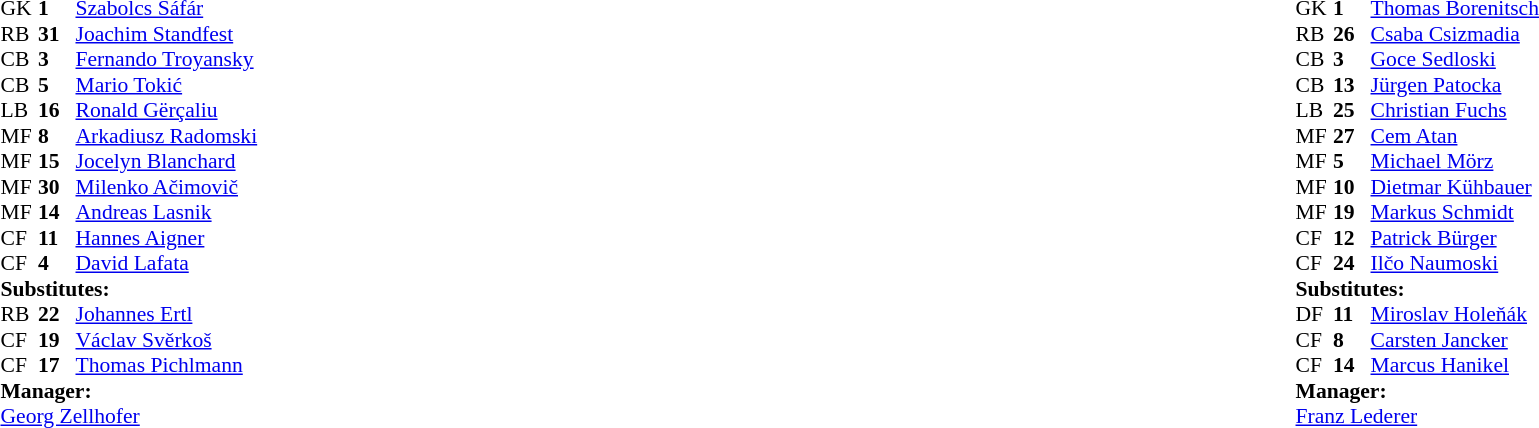<table style="width:100%;">
<tr>
<td style="vertical-align:top; width:50%;"><br><table style="font-size: 90%" cellspacing="0" cellpadding="0">
<tr>
<td colspan="4"></td>
</tr>
<tr>
<th width="25"></th>
<th width="25"></th>
</tr>
<tr>
<td>GK</td>
<td><strong>1</strong></td>
<td> <a href='#'>Szabolcs Sáfár</a></td>
</tr>
<tr>
<td>RB</td>
<td><strong>31</strong></td>
<td> <a href='#'>Joachim Standfest</a></td>
<td></td>
<td></td>
</tr>
<tr>
<td>CB</td>
<td><strong>3</strong></td>
<td> <a href='#'>Fernando Troyansky</a></td>
<td></td>
</tr>
<tr>
<td>CB</td>
<td><strong>5</strong></td>
<td> <a href='#'>Mario Tokić</a></td>
</tr>
<tr>
<td>LB</td>
<td><strong>16</strong></td>
<td> <a href='#'>Ronald Gërçaliu</a></td>
<td></td>
</tr>
<tr>
<td>MF</td>
<td><strong>8</strong></td>
<td> <a href='#'>Arkadiusz Radomski</a></td>
<td></td>
<td></td>
</tr>
<tr>
<td>MF</td>
<td><strong>15</strong></td>
<td> <a href='#'>Jocelyn Blanchard</a></td>
</tr>
<tr>
<td>MF</td>
<td><strong>30</strong></td>
<td> <a href='#'>Milenko Ačimovič</a></td>
<td></td>
</tr>
<tr>
<td>MF</td>
<td><strong>14</strong></td>
<td> <a href='#'>Andreas Lasnik</a></td>
</tr>
<tr>
<td>CF</td>
<td><strong>11</strong></td>
<td> <a href='#'>Hannes Aigner</a></td>
<td></td>
</tr>
<tr>
<td>CF</td>
<td><strong>4</strong></td>
<td> <a href='#'>David Lafata</a></td>
<td></td>
<td></td>
</tr>
<tr>
<td colspan=3><strong>Substitutes:</strong></td>
</tr>
<tr>
<td>RB</td>
<td><strong>22</strong></td>
<td> <a href='#'>Johannes Ertl</a></td>
<td></td>
<td></td>
</tr>
<tr>
<td>CF</td>
<td><strong>19</strong></td>
<td> <a href='#'>Václav Svěrkoš</a></td>
<td></td>
<td></td>
</tr>
<tr>
<td>CF</td>
<td><strong>17</strong></td>
<td> <a href='#'>Thomas Pichlmann</a></td>
<td></td>
<td></td>
</tr>
<tr>
<td colspan=3><strong>Manager:</strong></td>
</tr>
<tr>
<td colspan=4> <a href='#'>Georg Zellhofer</a></td>
</tr>
</table>
</td>
<td style="vertical-align:top; width:50%;"><br><table cellspacing="0" cellpadding="0" style="font-size:90%; margin:auto;">
<tr>
<td colspan="4"></td>
</tr>
<tr>
<th width="25"></th>
<th width="25"></th>
</tr>
<tr>
<td>GK</td>
<td><strong>1</strong></td>
<td> <a href='#'>Thomas Borenitsch</a></td>
</tr>
<tr>
<td>RB</td>
<td><strong>26</strong></td>
<td> <a href='#'>Csaba Csizmadia</a></td>
</tr>
<tr>
<td>CB</td>
<td><strong>3</strong></td>
<td> <a href='#'>Goce Sedloski</a></td>
<td></td>
</tr>
<tr>
<td>CB</td>
<td><strong>13</strong></td>
<td> <a href='#'>Jürgen Patocka</a></td>
</tr>
<tr>
<td>LB</td>
<td><strong>25</strong></td>
<td> <a href='#'>Christian Fuchs</a></td>
</tr>
<tr>
<td>MF</td>
<td><strong>27</strong></td>
<td> <a href='#'>Cem Atan</a></td>
<td></td>
<td></td>
</tr>
<tr>
<td>MF</td>
<td><strong>5</strong></td>
<td> <a href='#'>Michael Mörz</a></td>
</tr>
<tr>
<td>MF</td>
<td><strong>10</strong></td>
<td> <a href='#'>Dietmar Kühbauer</a></td>
</tr>
<tr>
<td>MF</td>
<td><strong>19</strong></td>
<td> <a href='#'>Markus Schmidt</a></td>
<td></td>
</tr>
<tr>
<td>CF</td>
<td><strong>12</strong></td>
<td> <a href='#'>Patrick Bürger</a></td>
<td></td>
<td></td>
</tr>
<tr>
<td>CF</td>
<td><strong>24</strong></td>
<td> <a href='#'>Ilčo Naumoski</a></td>
<td></td>
</tr>
<tr>
<td colspan=3><strong>Substitutes:</strong></td>
</tr>
<tr>
<td>DF</td>
<td><strong>11</strong></td>
<td> <a href='#'>Miroslav Holeňák</a></td>
<td></td>
<td></td>
</tr>
<tr>
<td>CF</td>
<td><strong>8</strong></td>
<td> <a href='#'>Carsten Jancker</a></td>
<td></td>
<td></td>
</tr>
<tr>
<td>CF</td>
<td><strong>14</strong></td>
<td> <a href='#'>Marcus Hanikel</a></td>
<td></td>
<td></td>
</tr>
<tr>
<td colspan=3><strong>Manager:</strong></td>
</tr>
<tr>
<td colspan=3> <a href='#'>Franz Lederer</a></td>
</tr>
<tr>
</tr>
</table>
</td>
</tr>
</table>
